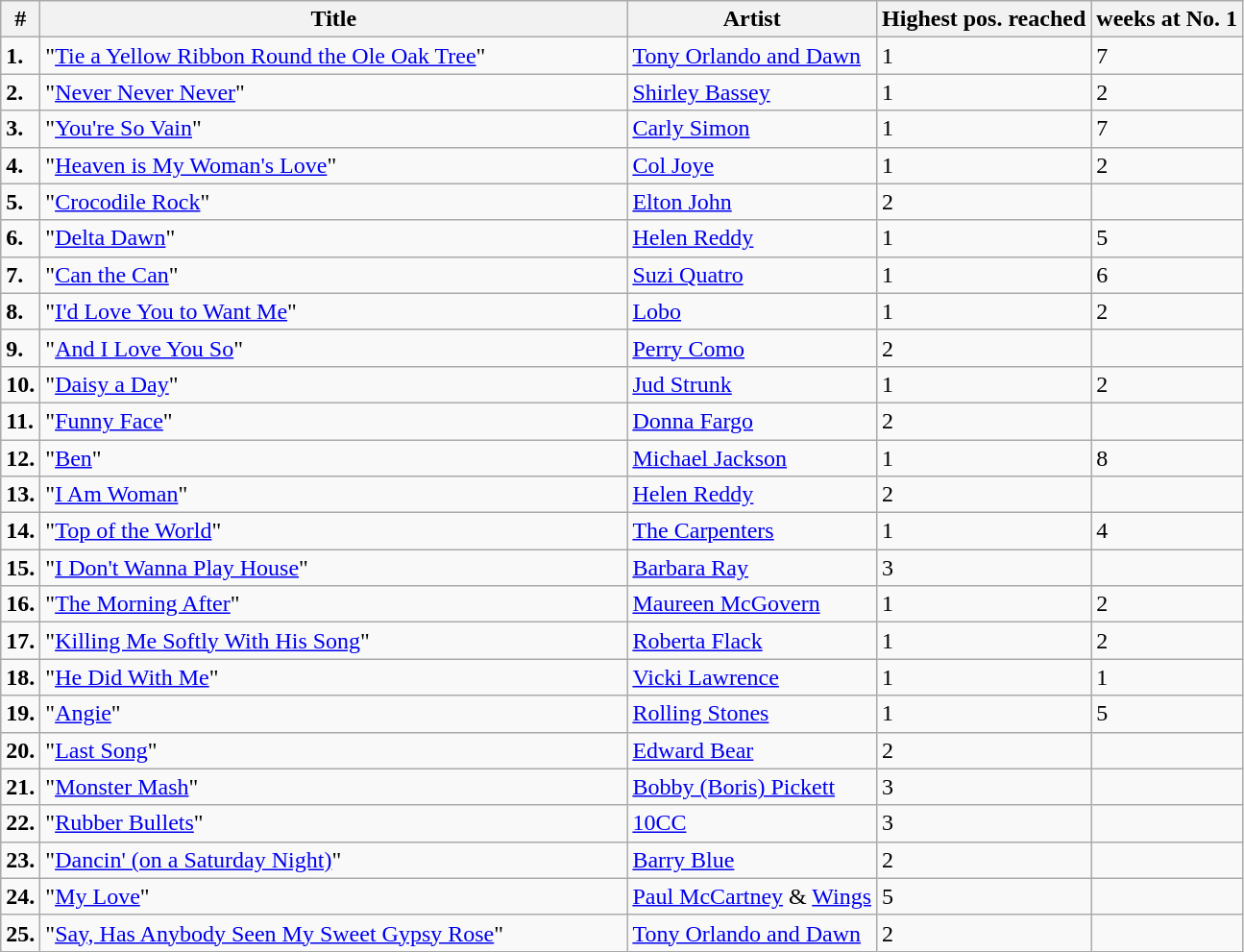<table class="wikitable sortable">
<tr>
<th>#</th>
<th width="400">Title</th>
<th>Artist</th>
<th>Highest pos. reached</th>
<th>weeks at No. 1</th>
</tr>
<tr>
<td><strong>1.</strong></td>
<td>"<a href='#'>Tie a Yellow Ribbon Round the Ole Oak Tree</a>"</td>
<td><a href='#'>Tony Orlando and Dawn</a></td>
<td>1</td>
<td>7</td>
</tr>
<tr>
<td><strong>2.</strong></td>
<td>"<a href='#'>Never Never Never</a>"</td>
<td><a href='#'>Shirley Bassey</a></td>
<td>1</td>
<td>2</td>
</tr>
<tr>
<td><strong>3.</strong></td>
<td>"<a href='#'>You're So Vain</a>"</td>
<td><a href='#'>Carly Simon</a></td>
<td>1</td>
<td>7</td>
</tr>
<tr>
<td><strong>4.</strong></td>
<td>"<a href='#'>Heaven is My Woman's Love</a>"</td>
<td><a href='#'>Col Joye</a></td>
<td>1</td>
<td>2</td>
</tr>
<tr>
<td><strong>5.</strong></td>
<td>"<a href='#'>Crocodile Rock</a>"</td>
<td><a href='#'>Elton John</a></td>
<td>2</td>
<td></td>
</tr>
<tr>
<td><strong>6.</strong></td>
<td>"<a href='#'>Delta Dawn</a>"</td>
<td><a href='#'>Helen Reddy</a></td>
<td>1</td>
<td>5</td>
</tr>
<tr>
<td><strong>7.</strong></td>
<td>"<a href='#'>Can the Can</a>"</td>
<td><a href='#'>Suzi Quatro</a></td>
<td>1</td>
<td>6</td>
</tr>
<tr>
<td><strong>8.</strong></td>
<td>"<a href='#'>I'd Love You to Want Me</a>"</td>
<td><a href='#'>Lobo</a></td>
<td>1</td>
<td>2</td>
</tr>
<tr>
<td><strong>9.</strong></td>
<td>"<a href='#'>And I Love You So</a>"</td>
<td><a href='#'>Perry Como</a></td>
<td>2</td>
<td></td>
</tr>
<tr>
<td><strong>10.</strong></td>
<td>"<a href='#'>Daisy a Day</a>"</td>
<td><a href='#'>Jud Strunk</a></td>
<td>1</td>
<td>2</td>
</tr>
<tr>
<td><strong>11.</strong></td>
<td>"<a href='#'>Funny Face</a>"</td>
<td><a href='#'>Donna Fargo</a></td>
<td>2</td>
<td></td>
</tr>
<tr>
<td><strong>12.</strong></td>
<td>"<a href='#'>Ben</a>"</td>
<td><a href='#'>Michael Jackson</a></td>
<td>1</td>
<td>8</td>
</tr>
<tr>
<td><strong>13.</strong></td>
<td>"<a href='#'>I Am Woman</a>"</td>
<td><a href='#'>Helen Reddy</a></td>
<td>2</td>
<td></td>
</tr>
<tr>
<td><strong>14.</strong></td>
<td>"<a href='#'>Top of the World</a>"</td>
<td><a href='#'>The Carpenters</a></td>
<td>1</td>
<td>4</td>
</tr>
<tr>
<td><strong>15.</strong></td>
<td>"<a href='#'>I Don't Wanna Play House</a>"</td>
<td><a href='#'>Barbara Ray</a></td>
<td>3</td>
<td></td>
</tr>
<tr>
<td><strong>16.</strong></td>
<td>"<a href='#'>The Morning After</a>"</td>
<td><a href='#'>Maureen McGovern</a></td>
<td>1</td>
<td>2</td>
</tr>
<tr>
<td><strong>17.</strong></td>
<td>"<a href='#'>Killing Me Softly With His Song</a>"</td>
<td><a href='#'>Roberta Flack</a></td>
<td>1</td>
<td>2</td>
</tr>
<tr>
<td><strong>18.</strong></td>
<td>"<a href='#'>He Did With Me</a>"</td>
<td><a href='#'>Vicki Lawrence</a></td>
<td>1</td>
<td>1</td>
</tr>
<tr>
<td><strong>19.</strong></td>
<td>"<a href='#'>Angie</a>"</td>
<td><a href='#'>Rolling Stones</a></td>
<td>1</td>
<td>5</td>
</tr>
<tr>
<td><strong>20.</strong></td>
<td>"<a href='#'>Last Song</a>"</td>
<td><a href='#'>Edward Bear</a></td>
<td>2</td>
<td></td>
</tr>
<tr>
<td><strong>21.</strong></td>
<td>"<a href='#'>Monster Mash</a>"</td>
<td><a href='#'>Bobby (Boris) Pickett</a></td>
<td>3</td>
<td></td>
</tr>
<tr>
<td><strong>22.</strong></td>
<td>"<a href='#'>Rubber Bullets</a>"</td>
<td><a href='#'>10CC</a></td>
<td>3</td>
<td></td>
</tr>
<tr>
<td><strong>23.</strong></td>
<td>"<a href='#'>Dancin' (on a Saturday Night)</a>"</td>
<td><a href='#'>Barry Blue</a></td>
<td>2</td>
<td></td>
</tr>
<tr>
<td><strong>24.</strong></td>
<td>"<a href='#'>My Love</a>"</td>
<td><a href='#'>Paul McCartney</a> & <a href='#'>Wings</a></td>
<td>5</td>
<td></td>
</tr>
<tr>
<td><strong>25.</strong></td>
<td>"<a href='#'>Say, Has Anybody Seen My Sweet Gypsy Rose</a>"</td>
<td><a href='#'>Tony Orlando and Dawn</a></td>
<td>2</td>
<td></td>
</tr>
</table>
